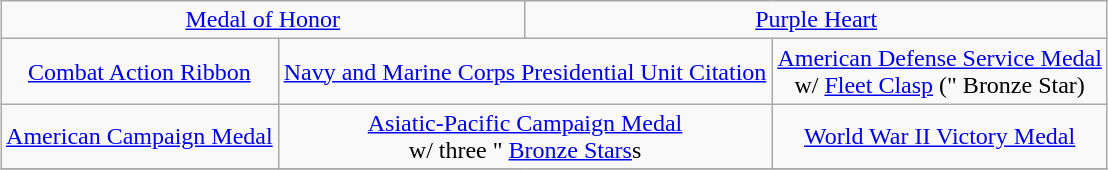<table class="wikitable" style="margin:1em auto; text-align:center;">
<tr>
<td colspan="6"><a href='#'>Medal of Honor</a></td>
<td colspan="6"><a href='#'>Purple Heart</a></td>
</tr>
<tr>
<td colspan="4"><a href='#'>Combat Action Ribbon</a></td>
<td colspan="4"><a href='#'>Navy and Marine Corps Presidential Unit Citation</a></td>
<td colspan="4"><a href='#'>American Defense Service Medal</a><br>w/ <a href='#'>Fleet Clasp</a> (" Bronze Star)</td>
</tr>
<tr>
<td colspan="4"><a href='#'>American Campaign Medal</a></td>
<td colspan="4"><a href='#'>Asiatic-Pacific Campaign Medal</a><br>w/ three " <a href='#'>Bronze Stars</a>s</td>
<td colspan="4"><a href='#'>World War II Victory Medal</a></td>
</tr>
<tr>
</tr>
</table>
